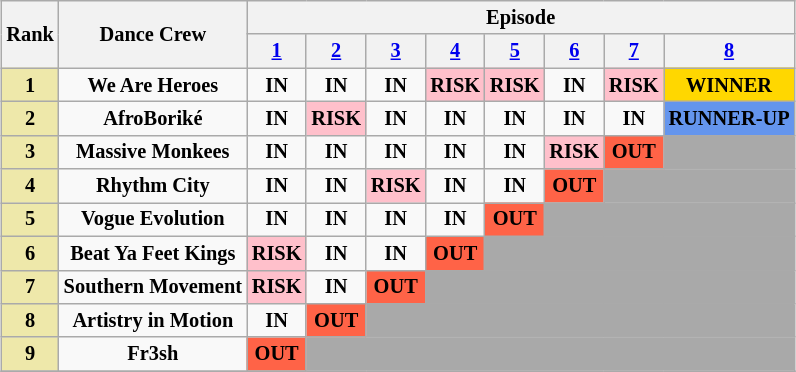<table class="wikitable" style="margin:1em auto; text-align:center; font-size:85%">
<tr>
<th rowspan=2>Rank</th>
<th rowspan=2>Dance Crew</th>
<th colspan="18" style="text-align:center;">Episode</th>
</tr>
<tr>
<th><a href='#'>1</a></th>
<th><a href='#'>2</a></th>
<th><a href='#'>3</a></th>
<th><a href='#'>4</a></th>
<th><a href='#'>5</a></th>
<th><a href='#'>6</a></th>
<th><a href='#'>7</a></th>
<th><a href='#'>8</a></th>
</tr>
<tr>
<td bgcolor="palegoldenrod"><strong>1</strong></td>
<td><strong>We Are Heroes</strong></td>
<td><strong>IN</strong></td>
<td><strong>IN</strong></td>
<td><strong>IN</strong></td>
<td style="background:pink;"><strong>RISK</strong></td>
<td style="background:pink;"><strong>RISK</strong></td>
<td><strong>IN</strong></td>
<td style="background:pink;"><strong>RISK</strong></td>
<td style="background:gold;"><strong>WINNER</strong></td>
</tr>
<tr>
<td bgcolor="palegoldenrod"><strong>2</strong></td>
<td><strong>AfroBoriké</strong></td>
<td><strong>IN</strong></td>
<td style="background:pink;"><strong>RISK</strong></td>
<td><strong>IN</strong></td>
<td><strong>IN</strong></td>
<td><strong>IN</strong></td>
<td><strong>IN</strong></td>
<td><strong>IN</strong></td>
<td style="background:cornflowerblue;"><strong>RUNNER-UP</strong></td>
</tr>
<tr>
<td bgcolor="palegoldenrod"><strong>3</strong></td>
<td><strong>Massive Monkees</strong></td>
<td><strong>IN</strong></td>
<td><strong>IN</strong></td>
<td><strong>IN</strong></td>
<td><strong>IN</strong></td>
<td><strong>IN</strong></td>
<td style="background:pink;"><strong>RISK</strong></td>
<td style="background:tomato;"><strong>OUT</strong></td>
<td style="background:darkgrey;" colspan="2"></td>
</tr>
<tr>
<td bgcolor="palegoldenrod"><strong>4</strong></td>
<td><strong>Rhythm City</strong></td>
<td><strong>IN</strong></td>
<td><strong>IN</strong></td>
<td style="background:pink;"><strong>RISK</strong></td>
<td><strong>IN</strong></td>
<td><strong>IN</strong></td>
<td style="background:tomato;"><strong>OUT</strong></td>
<td style="background:darkgrey;" colspan="3"></td>
</tr>
<tr>
<td bgcolor="palegoldenrod"><strong>5</strong></td>
<td><strong>Vogue Evolution</strong></td>
<td><strong>IN</strong></td>
<td><strong>IN</strong></td>
<td><strong>IN</strong></td>
<td><strong>IN</strong></td>
<td style="background:tomato;"><strong>OUT</strong></td>
<td style="background:darkgrey;" colspan="4"></td>
</tr>
<tr>
<td bgcolor="palegoldenrod"><strong>6</strong></td>
<td><strong>Beat Ya Feet Kings</strong></td>
<td style="background:pink;"><strong>RISK</strong></td>
<td><strong>IN</strong></td>
<td><strong>IN</strong></td>
<td style="background:tomato;"><strong>OUT</strong></td>
<td style="background:darkgrey;" colspan="5"></td>
</tr>
<tr>
<td bgcolor="palegoldenrod"><strong>7</strong></td>
<td><strong>Southern Movement</strong></td>
<td style="background:pink;"><strong>RISK</strong></td>
<td><strong>IN</strong></td>
<td style="background:tomato;"><strong>OUT</strong></td>
<td style="background:darkgrey;" colspan="6"></td>
</tr>
<tr>
<td bgcolor="palegoldenrod"><strong>8</strong></td>
<td><strong>Artistry in Motion</strong></td>
<td><strong>IN</strong></td>
<td style="background:tomato;"><strong>OUT</strong></td>
<td style="background:darkgrey;" colspan="7"></td>
</tr>
<tr>
<td bgcolor="palegoldenrod"><strong>9</strong></td>
<td><strong>Fr3sh</strong></td>
<td style="background:tomato;"><strong>OUT</strong></td>
<td style="background:darkgrey;" colspan="8"></td>
</tr>
<tr>
</tr>
</table>
